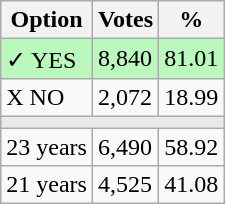<table class="wikitable">
<tr>
<th>Option</th>
<th>Votes</th>
<th>%</th>
</tr>
<tr>
<td style=background:#bbf8be>✓ YES</td>
<td style=background:#bbf8be>8,840</td>
<td style=background:#bbf8be>81.01</td>
</tr>
<tr>
<td>X NO</td>
<td>2,072</td>
<td>18.99</td>
</tr>
<tr>
<td colspan="3" bgcolor="#E9E9E9"></td>
</tr>
<tr>
<td>23 years</td>
<td>6,490</td>
<td>58.92</td>
</tr>
<tr>
<td>21 years</td>
<td>4,525</td>
<td>41.08</td>
</tr>
</table>
